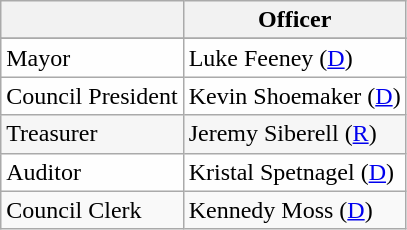<table class="wikitable">
<tr>
<th></th>
<th>Officer</th>
</tr>
<tr>
</tr>
<tr style="width:20%; vertical-align:top; text-align:left" bgcolor="#FEFEFE" |>
<td>Mayor</td>
<td>Luke Feeney (<a href='#'>D</a>)</td>
</tr>
<tr style="width:20%; vertical-align:top; text-align:left" bgcolor="#FEFEFE" |>
<td>Council President</td>
<td>Kevin Shoemaker (<a href='#'>D</a>)</td>
</tr>
<tr style="width:20%; vertical-align:top; text-align:left" bgcolor="#F6F6F6" | |->
<td>Treasurer</td>
<td>Jeremy Siberell (<a href='#'>R</a>)</td>
</tr>
<tr style="width:20%; vertical-align:top; text-align:left" bgcolor="#FEFEFE" |>
<td>Auditor</td>
<td>Kristal Spetnagel (<a href='#'>D</a>)</td>
</tr>
<tr>
<td>Council Clerk</td>
<td>Kennedy Moss (<a href='#'>D</a>)</td>
</tr>
</table>
